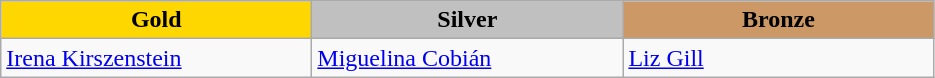<table class="wikitable" style="text-align:left">
<tr align="center">
<td width=200 bgcolor=gold><strong>Gold</strong></td>
<td width=200 bgcolor=silver><strong>Silver</strong></td>
<td width=200 bgcolor=CC9966><strong>Bronze</strong></td>
</tr>
<tr>
<td><a href='#'>Irena Kirszenstein</a><br><em></em></td>
<td><a href='#'>Miguelina Cobián</a><br><em></em></td>
<td><a href='#'>Liz Gill</a><br><em></em></td>
</tr>
</table>
